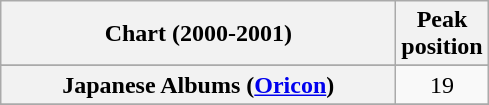<table class="wikitable sortable plainrowheaders" style="text-align:center">
<tr>
<th scope="col" style="width:16em">Chart (2000-2001)</th>
<th scope="col">Peak<br>position</th>
</tr>
<tr>
</tr>
<tr>
<th scope="row">Japanese Albums (<a href='#'>Oricon</a>)</th>
<td align="center">19</td>
</tr>
<tr>
</tr>
</table>
